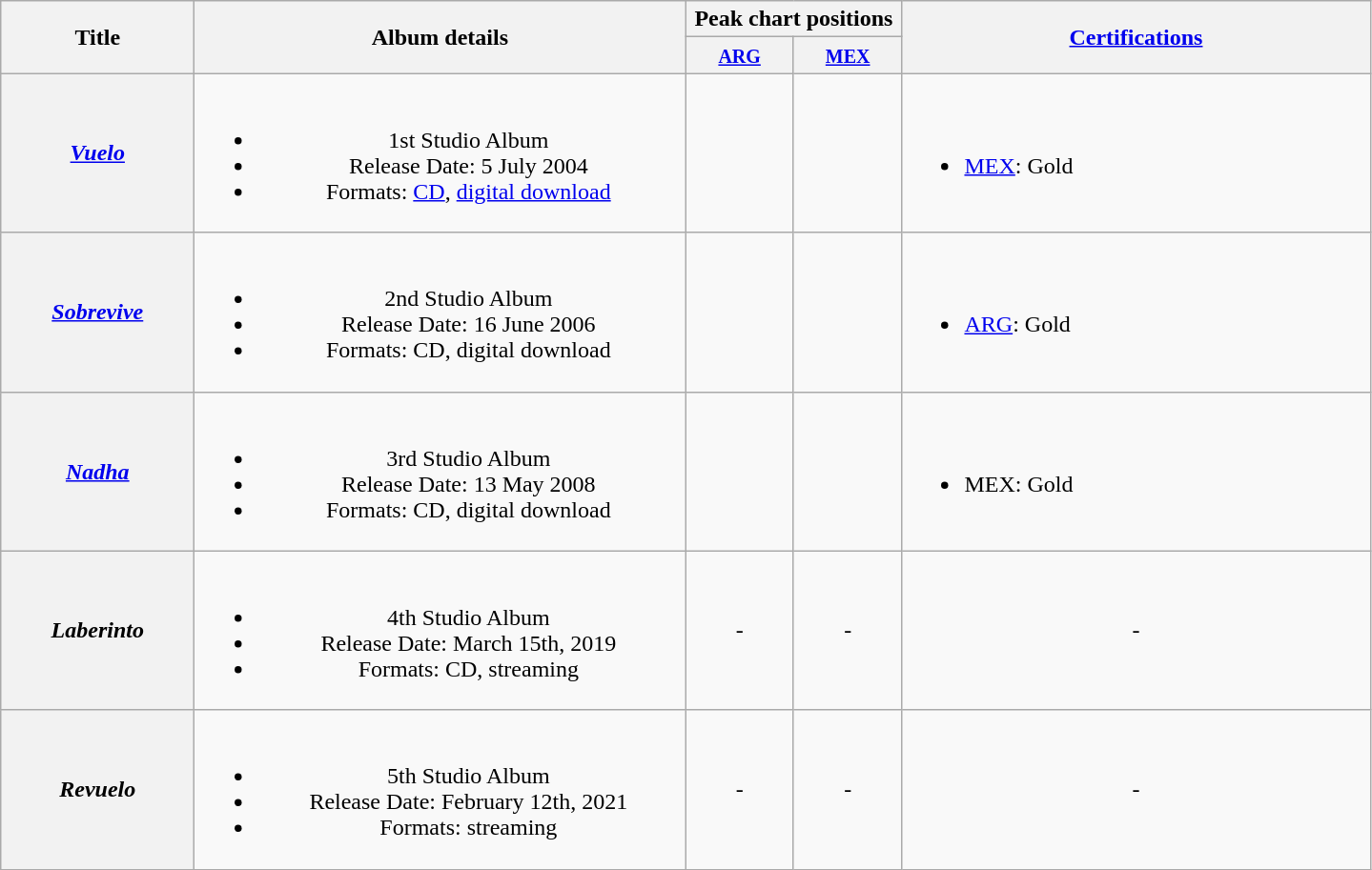<table class="wikitable plainrowheaders" style="text-align:center;">
<tr>
<th scope="col" rowspan="2" style="width:8em;">Title</th>
<th scope="col" rowspan="2" style="width:21em;">Album details</th>
<th scope="col" colspan="2"style="width:9em;">Peak chart positions</th>
<th scope="col" rowspan="2" style="width:20em;"><a href='#'>Certifications</a></th>
</tr>
<tr>
<th style="width:34px;"><small><strong><a href='#'>ARG</a></strong></small></th>
<th style="width:34px;"><small><strong><a href='#'>MEX</a></strong></small></th>
</tr>
<tr>
<th scope="row" align="center"><em><a href='#'>Vuelo</a></em></th>
<td><br><ul><li>1st Studio Album</li><li>Release Date: 5 July 2004</li><li>Formats: <a href='#'>CD</a>, <a href='#'>digital download</a></li></ul></td>
<td></td>
<td></td>
<td align="left"><br><ul><li><a href='#'>MEX</a>: Gold</li></ul></td>
</tr>
<tr>
<th scope="row" align="center"><em><a href='#'>Sobrevive</a></em></th>
<td><br><ul><li>2nd Studio Album</li><li>Release Date: 16 June 2006</li><li>Formats: CD, digital download</li></ul></td>
<td></td>
<td></td>
<td align="left"><br><ul><li><a href='#'>ARG</a>: Gold</li></ul></td>
</tr>
<tr>
<th scope="row" align="center"><em><a href='#'>Nadha</a></em></th>
<td><br><ul><li>3rd Studio Album</li><li>Release Date: 13 May 2008</li><li>Formats: CD, digital download</li></ul></td>
<td></td>
<td></td>
<td align="left"><br><ul><li>MEX: Gold</li></ul></td>
</tr>
<tr>
<th><em>Laberinto</em></th>
<td><br><ul><li>4th Studio Album</li><li>Release Date: March 15th, 2019</li><li>Formats: CD, streaming</li></ul></td>
<td>-</td>
<td>-</td>
<td>-</td>
</tr>
<tr>
<th><strong><em>Revuelo</em></strong></th>
<td><br><ul><li>5th Studio Album</li><li>Release Date: February 12th, 2021</li><li>Formats: streaming</li></ul></td>
<td>-</td>
<td>-</td>
<td>-</td>
</tr>
</table>
